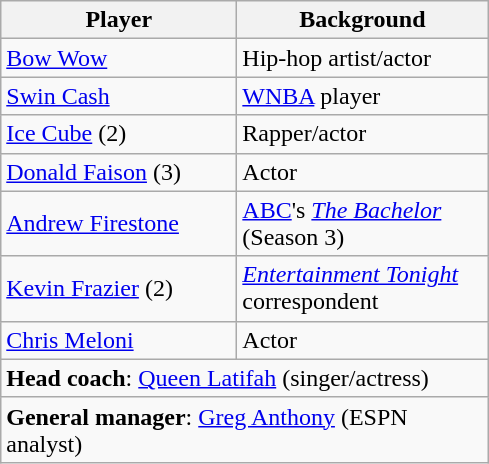<table class="wikitable">
<tr>
<th width=150>Player</th>
<th width=160>Background</th>
</tr>
<tr>
<td><a href='#'>Bow Wow</a></td>
<td>Hip-hop artist/actor</td>
</tr>
<tr>
<td><a href='#'>Swin Cash</a></td>
<td><a href='#'>WNBA</a> player</td>
</tr>
<tr>
<td><a href='#'>Ice Cube</a> (2)</td>
<td>Rapper/actor</td>
</tr>
<tr>
<td><a href='#'>Donald Faison</a> (3)</td>
<td>Actor</td>
</tr>
<tr>
<td><a href='#'>Andrew Firestone</a></td>
<td><a href='#'>ABC</a>'s <em><a href='#'>The Bachelor</a></em> (Season 3)</td>
</tr>
<tr>
<td><a href='#'>Kevin Frazier</a> (2)</td>
<td><em><a href='#'>Entertainment Tonight</a></em> correspondent</td>
</tr>
<tr>
<td><a href='#'>Chris Meloni</a></td>
<td>Actor</td>
</tr>
<tr>
<td colspan="3"><strong>Head coach</strong>: <a href='#'>Queen Latifah</a> (singer/actress)</td>
</tr>
<tr>
<td colspan="3"><strong>General manager</strong>: <a href='#'>Greg Anthony</a> (ESPN analyst)</td>
</tr>
</table>
